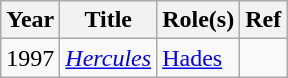<table class="wikitable plainrowheaders sortable">
<tr>
<th scope="col">Year</th>
<th scope="col">Title</th>
<th scope="col">Role(s)</th>
<th scope="col" class="unsortable">Ref</th>
</tr>
<tr>
<td>1997</td>
<td><em><a href='#'>Hercules</a></em></td>
<td><a href='#'>Hades</a></td>
<td></td>
</tr>
</table>
